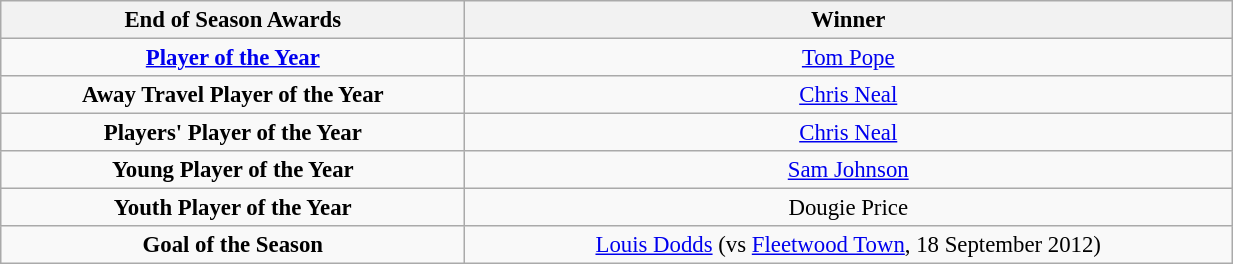<table class="wikitable" style="text-align:center; font-size:95%;width:65%; text-align:left">
<tr>
<th>End of Season Awards</th>
<th>Winner</th>
</tr>
<tr --->
<td align="center"><strong><a href='#'>Player of the Year</a></strong></td>
<td align="center"><a href='#'>Tom Pope</a></td>
</tr>
<tr --->
<td align="center"><strong>Away Travel Player of the Year</strong></td>
<td align="center"><a href='#'>Chris Neal</a></td>
</tr>
<tr --->
<td align="center"><strong>Players' Player of the Year</strong></td>
<td align="center"><a href='#'>Chris Neal</a></td>
</tr>
<tr --->
<td align="center"><strong>Young Player of the Year</strong></td>
<td align="center"><a href='#'>Sam Johnson</a></td>
</tr>
<tr --->
<td align="center"><strong>Youth Player of the Year</strong></td>
<td align="center">Dougie Price</td>
</tr>
<tr --->
<td align="center"><strong>Goal of the Season</strong></td>
<td align="center"><a href='#'>Louis Dodds</a> (vs <a href='#'>Fleetwood Town</a>, 18 September 2012)</td>
</tr>
</table>
